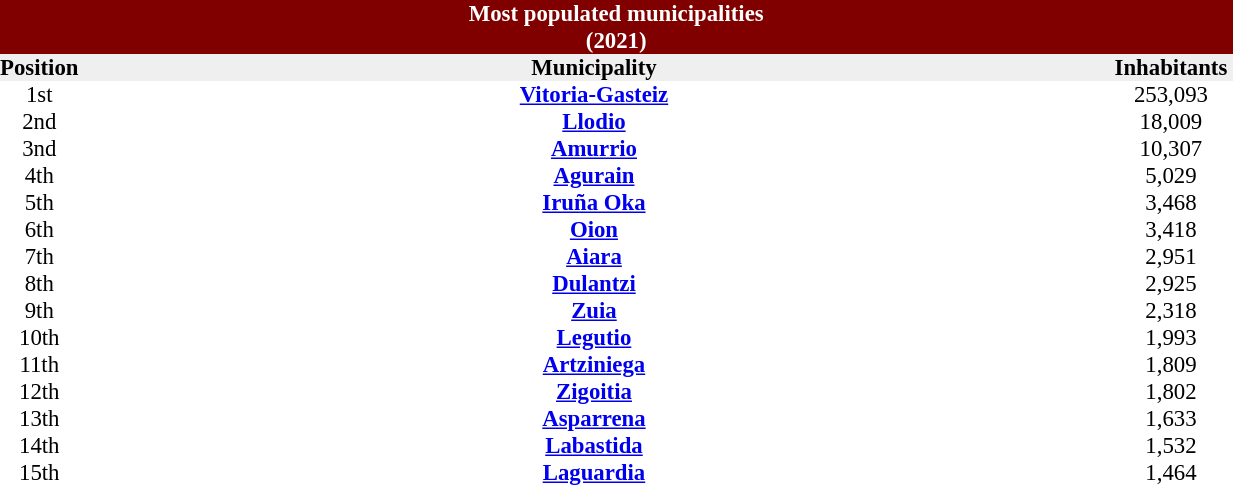<table class="toc" cellpadding=0 cellspacing=0 width=65% style="float:left; text-align:center;clear:all; margin-left:10px; font-size:95%;">
<tr>
<th bgcolor=Maroon colspan=8 style="color:white;">Most populated municipalities<br>(2021)</th>
</tr>
<tr bgcolor=#efefef>
<th width=4%>Position</th>
<th width=86%>Municipality</th>
<th width=10%>Inhabitants</th>
</tr>
<tr>
<td>1st</td>
<td><strong><a href='#'>Vitoria-Gasteiz</a></strong></td>
<td>253,093</td>
</tr>
<tr>
<td>2nd</td>
<td><strong><a href='#'>Llodio</a></strong></td>
<td>18,009</td>
</tr>
<tr>
<td>3nd</td>
<td><strong><a href='#'>Amurrio</a></strong></td>
<td>10,307</td>
</tr>
<tr>
<td>4th</td>
<td><strong><a href='#'>Agurain</a></strong></td>
<td>5,029</td>
</tr>
<tr>
<td>5th</td>
<td><strong><a href='#'>Iruña Oka</a></strong></td>
<td>3,468</td>
</tr>
<tr>
<td>6th</td>
<td><strong><a href='#'>Oion</a></strong></td>
<td>3,418</td>
</tr>
<tr>
<td>7th</td>
<td><strong><a href='#'>Aiara</a></strong></td>
<td>2,951</td>
</tr>
<tr>
<td>8th</td>
<td><strong><a href='#'>Dulantzi</a></strong></td>
<td>2,925</td>
</tr>
<tr>
<td>9th</td>
<td><strong><a href='#'>Zuia</a></strong></td>
<td>2,318</td>
</tr>
<tr>
<td>10th</td>
<td><strong><a href='#'>Legutio</a></strong></td>
<td>1,993</td>
</tr>
<tr>
<td>11th</td>
<td><strong><a href='#'>Artziniega</a></strong></td>
<td>1,809</td>
</tr>
<tr>
<td>12th</td>
<td><strong><a href='#'>Zigoitia</a></strong></td>
<td>1,802</td>
</tr>
<tr>
<td>13th</td>
<td><strong><a href='#'>Asparrena</a></strong></td>
<td>1,633</td>
</tr>
<tr>
<td>14th</td>
<td><strong><a href='#'>Labastida</a></strong></td>
<td>1,532</td>
</tr>
<tr>
<td>15th</td>
<td><strong><a href='#'>Laguardia</a></strong></td>
<td>1,464</td>
</tr>
<tr>
</tr>
</table>
